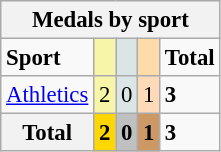<table class=wikitable style="font-size:95%; ">
<tr bgcolor=EFEFEF>
<th colspan=7><strong>Medals by sport</strong></th>
</tr>
<tr>
<td><strong>Sport</strong></td>
<td bgcolor=F7F6A8></td>
<td bgcolor=DCE5E5></td>
<td bgcolor=FFDBA9></td>
<td><strong>Total</strong></td>
</tr>
<tr>
<td><a href='#'>Athletics</a></td>
<td bgcolor=F7F6A8>2</td>
<td bgcolor=DCE5E5>0</td>
<td bgcolor=FFDAB9>1</td>
<td><strong>3</strong></td>
</tr>
<tr>
<th><strong>Total</strong></th>
<td style="background:gold;"><strong>2</strong></td>
<td style="background:silver;"><strong>0</strong></td>
<td style="background:#c96;"><strong>1</strong></td>
<td><strong>3</strong></td>
</tr>
</table>
